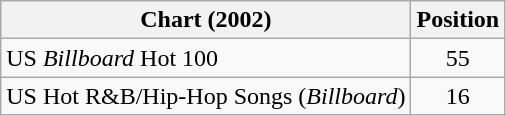<table class="wikitable">
<tr>
<th>Chart (2002)</th>
<th>Position</th>
</tr>
<tr>
<td>US <em>Billboard</em> Hot 100</td>
<td style="text-align:center;">55</td>
</tr>
<tr>
<td>US Hot R&B/Hip-Hop Songs (<em>Billboard</em>)</td>
<td style="text-align:center;">16</td>
</tr>
</table>
